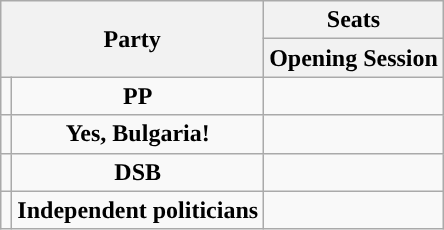<table class="wikitable">
<tr>
<th colspan="2" rowspan="2">Party</th>
<th colspan="2">Seats</th>
</tr>
<tr>
<th>Opening Session</th>
</tr>
<tr>
<td style="color:inherit;background:"></td>
<td style="text-align:center"><strong>PP</strong></td>
<td></td>
</tr>
<tr>
<td style="color:inherit;background:"></td>
<td style="text-align:center"><strong>Yes, Bulgaria!</strong></td>
<td></td>
</tr>
<tr>
<td style="color:inherit;background:"></td>
<td style="text-align:center"><strong>DSB</strong></td>
<td></td>
</tr>
<tr>
<td style="color:inherit;background:"></td>
<td style="text-align:center"><strong>Independent politicians</strong></td>
<td></td>
</tr>
</table>
